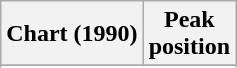<table class="wikitable sortable">
<tr>
<th align="left">Chart (1990)</th>
<th align="center">Peak<br>position</th>
</tr>
<tr>
</tr>
<tr>
</tr>
</table>
